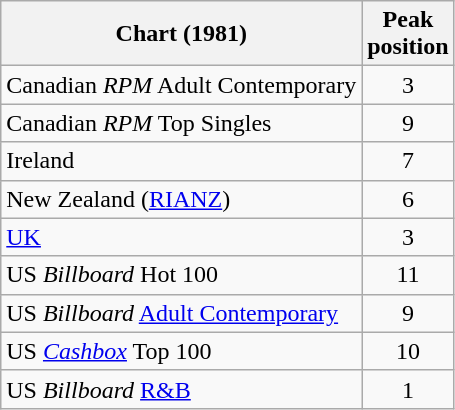<table class="wikitable sortable">
<tr>
<th>Chart (1981)</th>
<th>Peak<br>position</th>
</tr>
<tr>
<td>Canadian <em>RPM</em> Adult Contemporary</td>
<td style="text-align:center;">3</td>
</tr>
<tr>
<td>Canadian <em>RPM</em> Top Singles</td>
<td style="text-align:center;">9</td>
</tr>
<tr>
<td>Ireland </td>
<td style="text-align:center;">7</td>
</tr>
<tr>
<td>New Zealand (<a href='#'>RIANZ</a>)</td>
<td style="text-align:center;">6</td>
</tr>
<tr>
<td><a href='#'>UK</a></td>
<td style="text-align:center;">3</td>
</tr>
<tr>
<td>US <em>Billboard</em> Hot 100</td>
<td style="text-align:center;">11</td>
</tr>
<tr>
<td>US <em>Billboard</em> <a href='#'>Adult Contemporary</a></td>
<td align="center">9</td>
</tr>
<tr>
<td>US <em><a href='#'>Cashbox</a></em> Top 100</td>
<td style="text-align:center;">10</td>
</tr>
<tr>
<td>US <em>Billboard</em> <a href='#'>R&B</a></td>
<td style="text-align:center;">1</td>
</tr>
</table>
